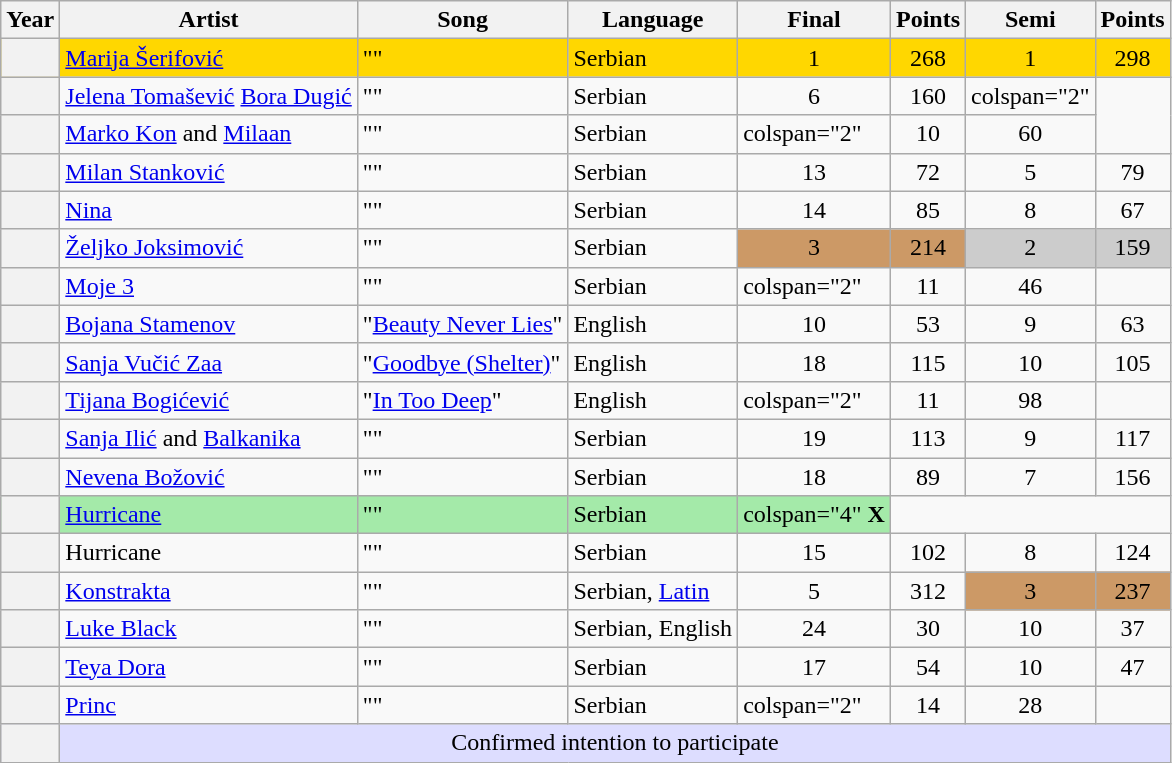<table class="wikitable sortable plainrowheaders">
<tr>
<th scope="col">Year</th>
<th scope="col">Artist</th>
<th scope="col">Song</th>
<th scope="col">Language</th>
<th scope="col" data-sort-type="number">Final</th>
<th scope="col" data-sort-type="number">Points</th>
<th scope="col" data-sort-type="number">Semi</th>
<th scope="col" data-sort-type="number">Points</th>
</tr>
<tr style="background-color:#FFD700;">
<th scope="row" style="text-align:center;"></th>
<td><a href='#'>Marija Šerifović</a></td>
<td>"" </td>
<td>Serbian</td>
<td style="text-align:center;">1</td>
<td style="text-align:center;">268</td>
<td style="text-align:center;">1</td>
<td style="text-align:center;">298</td>
</tr>
<tr>
<th scope="row" style="text-align:center;"></th>
<td><a href='#'>Jelena Tomašević</a>  <a href='#'>Bora Dugić</a></td>
<td>"" </td>
<td>Serbian</td>
<td style="text-align:center;">6</td>
<td style="text-align:center;">160</td>
<td>colspan="2" </td>
</tr>
<tr>
<th scope="row" style="text-align:center;"></th>
<td><a href='#'>Marko Kon</a> and <a href='#'>Milaan</a></td>
<td>"" </td>
<td>Serbian</td>
<td>colspan="2" </td>
<td style="text-align:center;">10</td>
<td style="text-align:center;">60</td>
</tr>
<tr>
<th scope="row" style="text-align:center;"></th>
<td><a href='#'>Milan Stanković</a></td>
<td>"" </td>
<td>Serbian</td>
<td style="text-align:center;">13</td>
<td style="text-align:center;">72</td>
<td style="text-align:center;">5</td>
<td style="text-align:center;">79</td>
</tr>
<tr>
<th scope="row" style="text-align:center;"></th>
<td><a href='#'>Nina</a></td>
<td>"" </td>
<td>Serbian</td>
<td style="text-align:center;">14</td>
<td style="text-align:center;">85</td>
<td style="text-align:center;">8</td>
<td style="text-align:center;">67</td>
</tr>
<tr>
<th scope="row" style="text-align:center;"></th>
<td><a href='#'>Željko Joksimović</a></td>
<td>"" </td>
<td>Serbian</td>
<td style="text-align:center; background-color:#C96;">3</td>
<td style="text-align:center; background-color:#C96;">214</td>
<td style="text-align:center; background-color:#CCC;">2</td>
<td style="text-align:center; background-color:#CCC;">159</td>
</tr>
<tr>
<th scope="row" style="text-align:center;"></th>
<td><a href='#'>Moje 3</a></td>
<td>"" </td>
<td>Serbian</td>
<td>colspan="2" </td>
<td style="text-align:center;">11</td>
<td style="text-align:center;">46</td>
</tr>
<tr>
<th scope="row" style="text-align:center;"></th>
<td><a href='#'>Bojana Stamenov</a></td>
<td>"<a href='#'>Beauty Never Lies</a>"</td>
<td>English</td>
<td style="text-align:center;">10</td>
<td style="text-align:center;">53</td>
<td style="text-align:center;">9</td>
<td style="text-align:center;">63</td>
</tr>
<tr>
<th scope="row" style="text-align:center;"></th>
<td><a href='#'>Sanja Vučić Zaa</a></td>
<td>"<a href='#'>Goodbye (Shelter)</a>"</td>
<td>English</td>
<td style="text-align:center;">18</td>
<td style="text-align:center;">115</td>
<td style="text-align:center;">10</td>
<td style="text-align:center;">105</td>
</tr>
<tr>
<th scope="row" style="text-align:center;"></th>
<td><a href='#'>Tijana Bogićević</a></td>
<td>"<a href='#'>In Too Deep</a>"</td>
<td>English</td>
<td>colspan="2" </td>
<td style="text-align:center;">11</td>
<td style="text-align:center;">98</td>
</tr>
<tr>
<th scope="row" style="text-align:center;"></th>
<td><a href='#'>Sanja Ilić</a> and <a href='#'>Balkanika</a></td>
<td>"" </td>
<td>Serbian</td>
<td style="text-align:center;">19</td>
<td style="text-align:center;">113</td>
<td style="text-align:center;">9</td>
<td style="text-align:center;">117</td>
</tr>
<tr>
<th scope="row" style="text-align:center;"></th>
<td><a href='#'>Nevena Božović</a></td>
<td>"" </td>
<td>Serbian</td>
<td style="text-align:center;">18</td>
<td style="text-align:center;">89</td>
<td style="text-align:center;">7</td>
<td style="text-align:center;">156</td>
</tr>
<tr style="background-color:#A4EAA9;">
<th scope="row" style="text-align:center;"></th>
<td><a href='#'>Hurricane</a></td>
<td>""</td>
<td>Serbian</td>
<td>colspan="4"  <strong>X</strong></td>
</tr>
<tr>
<th scope="row" style="text-align:center;"></th>
<td>Hurricane</td>
<td>""</td>
<td>Serbian</td>
<td style="text-align:center;">15</td>
<td style="text-align:center;">102</td>
<td style="text-align:center;">8</td>
<td style="text-align:center;">124</td>
</tr>
<tr>
<th scope="row" style="text-align:center;"></th>
<td><a href='#'>Konstrakta</a></td>
<td>""</td>
<td>Serbian, <a href='#'>Latin</a></td>
<td style="text-align:center;">5</td>
<td style="text-align:center;">312</td>
<td style="text-align:center; background-color:#C96;">3</td>
<td style="text-align:center; background-color:#C96;">237</td>
</tr>
<tr>
<th scope="row" style="text-align:center;"></th>
<td><a href='#'>Luke Black</a></td>
<td>"" </td>
<td>Serbian, English</td>
<td style="text-align:center;">24</td>
<td style="text-align:center;">30</td>
<td style="text-align:center;">10</td>
<td style="text-align:center;">37</td>
</tr>
<tr>
<th scope="row" style="text-align:center;"></th>
<td><a href='#'>Teya Dora</a></td>
<td>"" </td>
<td>Serbian</td>
<td style="text-align:center;">17</td>
<td style="text-align:center;">54</td>
<td style="text-align:center;">10</td>
<td style="text-align:center;">47</td>
</tr>
<tr>
<th scope="row" style="text-align:center;"></th>
<td><a href='#'>Princ</a></td>
<td>"" </td>
<td>Serbian</td>
<td>colspan="2" </td>
<td style="text-align:center;">14</td>
<td style="text-align:center;">28</td>
</tr>
<tr bgcolor=#ddf>
<th scope="row" style="text-align:center;"></th>
<td colspan="7" align="center">Confirmed intention to participate</td>
</tr>
</table>
